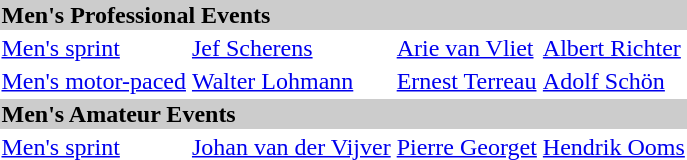<table>
<tr bgcolor="#cccccc">
<td colspan=7><strong>Men's Professional Events</strong></td>
</tr>
<tr>
<td><a href='#'>Men's sprint</a> <br></td>
<td><a href='#'>Jef Scherens</a><br></td>
<td><a href='#'>Arie van Vliet</a><br></td>
<td><a href='#'>Albert Richter</a><br></td>
</tr>
<tr>
<td><a href='#'>Men's motor-paced</a><br></td>
<td><a href='#'>Walter Lohmann</a><br></td>
<td><a href='#'>Ernest Terreau</a><br></td>
<td><a href='#'>Adolf Schön</a><br></td>
</tr>
<tr bgcolor="#cccccc">
<td colspan=7><strong>Men's Amateur Events</strong></td>
</tr>
<tr>
<td><a href='#'>Men's sprint</a> <br></td>
<td><a href='#'>Johan van der Vijver</a> <br></td>
<td><a href='#'>Pierre Georget</a> <br></td>
<td><a href='#'>Hendrik Ooms</a> <br></td>
</tr>
</table>
